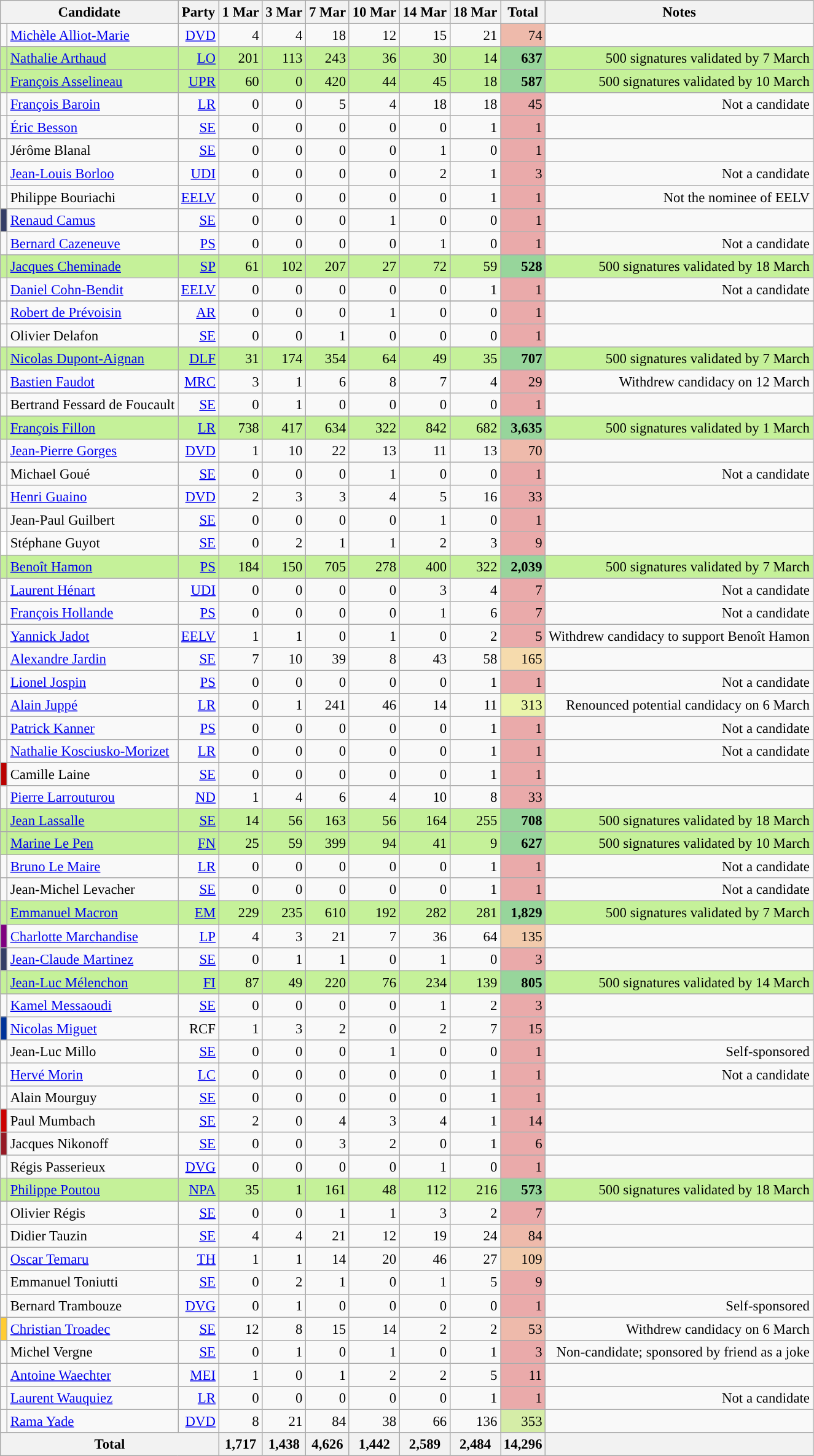<table class="wikitable sortable" style="font-size:95%; text-align:right">
<tr>
<th colspan=2>Candidate</th>
<th>Party</th>
<th>1 Mar</th>
<th>3 Mar</th>
<th>7 Mar</th>
<th>10 Mar</th>
<th>14 Mar</th>
<th>18 Mar</th>
<th>Total</th>
<th>Notes</th>
</tr>
<tr>
<td style="background-color:"></td>
<td data-sort-value="Alliot-Marie, Michèle" style="text-align:left;"><a href='#'>Michèle Alliot-Marie</a></td>
<td><a href='#'>DVD</a></td>
<td>4</td>
<td>4</td>
<td>18</td>
<td>12</td>
<td>15</td>
<td>21</td>
<td style="background:#EEBAAB;">74</td>
<td></td>
</tr>
<tr style="background-color:#C5F199">
<td style="background-color:"></td>
<td data-sort-value="Arthaud, Nathalie" style="text-align:left;"><a href='#'>Nathalie Arthaud</a></td>
<td><a href='#'>LO</a></td>
<td>201</td>
<td>113</td>
<td>243</td>
<td>36</td>
<td>30</td>
<td>14</td>
<td style="background:#97D59B;"><strong>637</strong></td>
<td>500 signatures validated by 7 March</td>
</tr>
<tr style="background-color:#C5F199">
<td style="background-color:"></td>
<td data-sort-value="Asselineau, François" style="text-align:left;"><a href='#'>François Asselineau</a></td>
<td><a href='#'>UPR</a></td>
<td>60</td>
<td>0</td>
<td>420</td>
<td>44</td>
<td>45</td>
<td>18</td>
<td style="background:#97D59B;"><strong>587</strong></td>
<td>500 signatures validated by 10 March</td>
</tr>
<tr>
<td style="background-color:"></td>
<td data-sort-value="Baroin, François" style="text-align:left;"><a href='#'>François Baroin</a></td>
<td><a href='#'>LR</a></td>
<td>0</td>
<td>0</td>
<td>5</td>
<td>4</td>
<td>18</td>
<td>18</td>
<td style="background:#EAAAAA;">45</td>
<td>Not a candidate</td>
</tr>
<tr>
<td style="background-color:"></td>
<td data-sort-value="Besson, Eric" style="text-align:left;"><a href='#'>Éric Besson</a></td>
<td><a href='#'>SE</a></td>
<td>0</td>
<td>0</td>
<td>0</td>
<td>0</td>
<td>0</td>
<td>1</td>
<td style="background:#EAAAAA;">1</td>
<td></td>
</tr>
<tr>
<td style="background-color:"></td>
<td data-sort-value="Blanal, Jérôme" style="text-align:left;">Jérôme Blanal</td>
<td><a href='#'>SE</a></td>
<td>0</td>
<td>0</td>
<td>0</td>
<td>0</td>
<td>1</td>
<td>0</td>
<td style="background:#EAAAAA;">1</td>
<td></td>
</tr>
<tr>
<td style="background-color:"></td>
<td data-sort-value="Borloo, Jean-Louis" style="text-align:left;"><a href='#'>Jean-Louis Borloo</a></td>
<td><a href='#'>UDI</a></td>
<td>0</td>
<td>0</td>
<td>0</td>
<td>0</td>
<td>2</td>
<td>1</td>
<td style="background:#EAAAAA;">3</td>
<td>Not a candidate</td>
</tr>
<tr>
<td style="background-color:"></td>
<td data-sort-value="Bouriachi, Philippe" style="text-align:left;">Philippe Bouriachi</td>
<td><a href='#'>EELV</a></td>
<td>0</td>
<td>0</td>
<td>0</td>
<td>0</td>
<td>0</td>
<td>1</td>
<td style="background:#EAAAAA;">1</td>
<td>Not the nominee of EELV</td>
</tr>
<tr>
<td style="background-color:#353E66;"></td>
<td data-sort-value="Camus, Renaud" style="text-align:left;"><a href='#'>Renaud Camus</a></td>
<td><a href='#'>SE</a></td>
<td>0</td>
<td>0</td>
<td>0</td>
<td>1</td>
<td>0</td>
<td>0</td>
<td style="background:#EAAAAA;">1</td>
<td></td>
</tr>
<tr>
<td style="background-color:"></td>
<td data-sort-value="Cazeneuve, Bernard" style="text-align:left;"><a href='#'>Bernard Cazeneuve</a></td>
<td><a href='#'>PS</a></td>
<td>0</td>
<td>0</td>
<td>0</td>
<td>0</td>
<td>1</td>
<td>0</td>
<td style="background:#EAAAAA;">1</td>
<td>Not a candidate</td>
</tr>
<tr style="background-color:#C5F199">
<td style="background-color:"></td>
<td data-sort-value="Cheminade, Jacques" style="text-align:left;"><a href='#'>Jacques Cheminade</a></td>
<td><a href='#'>SP</a></td>
<td>61</td>
<td>102</td>
<td>207</td>
<td>27</td>
<td>72</td>
<td>59</td>
<td style="background:#97D59B;"><strong>528</strong></td>
<td>500 signatures validated by 18 March</td>
</tr>
<tr>
<td style="background-color:"></td>
<td data-sort-value="Cohn-Bendit, Daniel" style="text-align:left;"><a href='#'>Daniel Cohn-Bendit</a></td>
<td><a href='#'>EELV</a></td>
<td>0</td>
<td>0</td>
<td>0</td>
<td>0</td>
<td>0</td>
<td>1</td>
<td style="background:#EAAAAA;">1</td>
<td>Not a candidate</td>
</tr>
<tr>
</tr>
<tr>
<td style="background-color:"></td>
<td data-sort-value="de Prevoisin, Robert" style="text-align:left;"><a href='#'>Robert de Prévoisin</a></td>
<td><a href='#'>AR</a></td>
<td>0</td>
<td>0</td>
<td>0</td>
<td>1</td>
<td>0</td>
<td>0</td>
<td style="background:#EAAAAA;">1</td>
<td></td>
</tr>
<tr>
<td style="background-color:"></td>
<td data-sort-value="Delafon, Olivier" style="text-align:left;">Olivier Delafon</td>
<td><a href='#'>SE</a></td>
<td>0</td>
<td>0</td>
<td>1</td>
<td>0</td>
<td>0</td>
<td>0</td>
<td style="background:#EAAAAA;">1</td>
<td></td>
</tr>
<tr style="background-color:#C5F199">
<td style="background-color:"></td>
<td data-sort-value="Dupont-Aignan, Nicolas" style="text-align:left;"><a href='#'>Nicolas Dupont-Aignan</a></td>
<td><a href='#'>DLF</a></td>
<td>31</td>
<td>174</td>
<td>354</td>
<td>64</td>
<td>49</td>
<td>35</td>
<td style="background:#97D59B;"><strong>707</strong></td>
<td>500 signatures validated by 7 March</td>
</tr>
<tr>
<td style="background-color:"></td>
<td data-sort-value="Faudot, Bastien" style="text-align:left;"><a href='#'>Bastien Faudot</a></td>
<td><a href='#'>MRC</a></td>
<td>3</td>
<td>1</td>
<td>6</td>
<td>8</td>
<td>7</td>
<td>4</td>
<td style="background:#EAAAAA;">29</td>
<td>Withdrew candidacy on 12 March</td>
</tr>
<tr>
<td style="background-color:"></td>
<td data-sort-value="Fessard de Foucault, Bertrand" style="text-align:left;">Bertrand Fessard de Foucault</td>
<td><a href='#'>SE</a></td>
<td>0</td>
<td>1</td>
<td>0</td>
<td>0</td>
<td>0</td>
<td>0</td>
<td style="background:#EAAAAA;">1</td>
<td></td>
</tr>
<tr style="background-color:#C5F199">
<td style="background-color:"></td>
<td data-sort-value="Fillon, François" style="text-align:left;"><a href='#'>François Fillon</a></td>
<td><a href='#'>LR</a></td>
<td>738</td>
<td>417</td>
<td>634</td>
<td>322</td>
<td>842</td>
<td>682</td>
<td style="background:#97D59B;"><strong>3,635</strong></td>
<td>500 signatures validated by 1 March</td>
</tr>
<tr>
<td style="background-color:"></td>
<td data-sort-value="Gorges, Jean-Pierre" style="text-align:left;"><a href='#'>Jean-Pierre Gorges</a></td>
<td><a href='#'>DVD</a></td>
<td>1</td>
<td>10</td>
<td>22</td>
<td>13</td>
<td>11</td>
<td>13</td>
<td style="background:#EEBAAB;">70</td>
<td></td>
</tr>
<tr>
<td style="background-color:"></td>
<td data-sort-value="Goue, Michael" style="text-align:left;">Michael Goué</td>
<td><a href='#'>SE</a></td>
<td>0</td>
<td>0</td>
<td>0</td>
<td>1</td>
<td>0</td>
<td>0</td>
<td style="background:#EAAAAA;">1</td>
<td>Not a candidate</td>
</tr>
<tr>
<td style="background-color:"></td>
<td data-sort-value="Guaino, Henri" style="text-align:left;"><a href='#'>Henri Guaino</a></td>
<td><a href='#'>DVD</a></td>
<td>2</td>
<td>3</td>
<td>3</td>
<td>4</td>
<td>5</td>
<td>16</td>
<td style="background:#EAAAAA;">33</td>
<td></td>
</tr>
<tr>
<td style="background-color:"></td>
<td data-sort-value="Guilbert, Jean-Paul" style="text-align:left;">Jean-Paul Guilbert</td>
<td><a href='#'>SE</a></td>
<td>0</td>
<td>0</td>
<td>0</td>
<td>0</td>
<td>1</td>
<td>0</td>
<td style="background:#EAAAAA;">1</td>
<td></td>
</tr>
<tr>
<td style="background-color:#FFFFFF;"></td>
<td data-sort-value="Guyot, Stéphane" style="text-align:left;">Stéphane Guyot</td>
<td><a href='#'>SE</a></td>
<td>0</td>
<td>2</td>
<td>1</td>
<td>1</td>
<td>2</td>
<td>3</td>
<td style="background:#EAAAAA;">9</td>
<td></td>
</tr>
<tr style="background-color:#C5F199">
<td style="background-color:"></td>
<td data-sort-value="Hamon, Benoît" style="text-align:left;"><a href='#'>Benoît Hamon</a></td>
<td><a href='#'>PS</a></td>
<td>184</td>
<td>150</td>
<td>705</td>
<td>278</td>
<td>400</td>
<td>322</td>
<td style="background:#97D59B;"><strong>2,039</strong></td>
<td>500 signatures validated by 7 March</td>
</tr>
<tr>
<td style="background-color:"></td>
<td data-sort-value="Hénart, Laurent" style="text-align:left;"><a href='#'>Laurent Hénart</a></td>
<td><a href='#'>UDI</a></td>
<td>0</td>
<td>0</td>
<td>0</td>
<td>0</td>
<td>3</td>
<td>4</td>
<td style="background:#EAAAAA;">7</td>
<td>Not a candidate</td>
</tr>
<tr>
<td style="background-color:"></td>
<td data-sort-value="Hollande, François" style="text-align:left;"><a href='#'>François Hollande</a></td>
<td><a href='#'>PS</a></td>
<td>0</td>
<td>0</td>
<td>0</td>
<td>0</td>
<td>1</td>
<td>6</td>
<td style="background:#EAAAAA;">7</td>
<td>Not a candidate</td>
</tr>
<tr>
<td style="background-color:"></td>
<td data-sort-value="Jadot, Yannick" style="text-align:left;"><a href='#'>Yannick Jadot</a></td>
<td><a href='#'>EELV</a></td>
<td>1</td>
<td>1</td>
<td>0</td>
<td>1</td>
<td>0</td>
<td>2</td>
<td style="background:#EAAAAA;">5</td>
<td>Withdrew candidacy to support Benoît Hamon</td>
</tr>
<tr>
<td style="background-color:"></td>
<td data-sort-value="Jardin, Alexandre" style="text-align:left;"><a href='#'>Alexandre Jardin</a></td>
<td><a href='#'>SE</a></td>
<td>7</td>
<td>10</td>
<td>39</td>
<td>8</td>
<td>43</td>
<td>58</td>
<td style="background:#F6DBAD;">165</td>
<td></td>
</tr>
<tr>
<td style="background-color:"></td>
<td data-sort-value="Jospin, Lionel" style="text-align:left;"><a href='#'>Lionel Jospin</a></td>
<td><a href='#'>PS</a></td>
<td>0</td>
<td>0</td>
<td>0</td>
<td>0</td>
<td>0</td>
<td>1</td>
<td style="background:#EAAAAA;">1</td>
<td>Not a candidate</td>
</tr>
<tr>
<td style="background-color:"></td>
<td data-sort-value="Juppé, Alain" style="text-align:left;"><a href='#'>Alain Juppé</a></td>
<td><a href='#'>LR</a></td>
<td>0</td>
<td>1</td>
<td>241</td>
<td>46</td>
<td>14</td>
<td>11</td>
<td style="background:#EAF5AB;">313</td>
<td>Renounced potential candidacy on 6 March</td>
</tr>
<tr>
<td style="background-color:"></td>
<td data-sort-value="Kanner, Patrick" style="text-align:left;"><a href='#'>Patrick Kanner</a></td>
<td><a href='#'>PS</a></td>
<td>0</td>
<td>0</td>
<td>0</td>
<td>0</td>
<td>0</td>
<td>1</td>
<td style="background:#EAAAAA;">1</td>
<td>Not a candidate</td>
</tr>
<tr>
<td style="background-color:"></td>
<td data-sort-value="Kosciusko-Morizet, Nathalie" style="text-align:left;"><a href='#'>Nathalie Kosciusko-Morizet</a></td>
<td><a href='#'>LR</a></td>
<td>0</td>
<td>0</td>
<td>0</td>
<td>0</td>
<td>0</td>
<td>1</td>
<td style="background:#EAAAAA;">1</td>
<td>Not a candidate</td>
</tr>
<tr>
<td style="background-color:#bb0000;"></td>
<td data-sort-value="Laine, Camille" style="text-align:left;">Camille Laine</td>
<td><a href='#'>SE</a></td>
<td>0</td>
<td>0</td>
<td>0</td>
<td>0</td>
<td>0</td>
<td>1</td>
<td style="background:#EAAAAA;">1</td>
<td></td>
</tr>
<tr>
<td style="background-color:"></td>
<td data-sort-value="Larrouturou, Pierre" style="text-align:left;"><a href='#'>Pierre Larrouturou</a></td>
<td><a href='#'>ND</a></td>
<td>1</td>
<td>4</td>
<td>6</td>
<td>4</td>
<td>10</td>
<td>8</td>
<td style="background:#EAAAAA;">33</td>
<td></td>
</tr>
<tr style="background-color:#C5F199">
<td style="background-color:"></td>
<td data-sort-value="Lassalle, Jean" style="text-align:left;"><a href='#'>Jean Lassalle</a></td>
<td><a href='#'>SE</a></td>
<td>14</td>
<td>56</td>
<td>163</td>
<td>56</td>
<td>164</td>
<td>255</td>
<td style="background:#97D59B;"><strong>708</strong></td>
<td>500 signatures validated by 18 March</td>
</tr>
<tr style="background-color:#C5F199">
<td style="background-color:"></td>
<td data-sort-value="Le Pen, Marine" style="text-align:left;"><a href='#'>Marine Le Pen</a></td>
<td><a href='#'>FN</a></td>
<td>25</td>
<td>59</td>
<td>399</td>
<td>94</td>
<td>41</td>
<td>9</td>
<td style="background:#97D59B;"><strong>627</strong></td>
<td>500 signatures validated by 10 March</td>
</tr>
<tr>
<td style="background-color:"></td>
<td data-sort-value="Le Maire, Bruno" style="text-align:left;"><a href='#'>Bruno Le Maire</a></td>
<td><a href='#'>LR</a></td>
<td>0</td>
<td>0</td>
<td>0</td>
<td>0</td>
<td>0</td>
<td>1</td>
<td style="background:#EAAAAA;">1</td>
<td>Not a candidate</td>
</tr>
<tr>
<td style="background-color:"></td>
<td data-sort-value="Levacher, Jean-Michel" style="text-align:left;">Jean-Michel Levacher</td>
<td><a href='#'>SE</a></td>
<td>0</td>
<td>0</td>
<td>0</td>
<td>0</td>
<td>0</td>
<td>1</td>
<td style="background:#EAAAAA;">1</td>
<td>Not a candidate</td>
</tr>
<tr style="background-color:#C5F199">
<td style="background-color:"></td>
<td data-sort-value="Macron, Emmanuel" style="text-align:left;"><a href='#'>Emmanuel Macron</a></td>
<td><a href='#'>EM</a></td>
<td>229</td>
<td>235</td>
<td>610</td>
<td>192</td>
<td>282</td>
<td>281</td>
<td style="background:#97D59B;"><strong>1,829</strong></td>
<td>500 signatures validated by 7 March</td>
</tr>
<tr>
<td style="background-color:#800080;"></td>
<td data-sort-value="Marchandise, Charlotte" style="text-align:left;"><a href='#'>Charlotte Marchandise</a></td>
<td><a href='#'>LP</a></td>
<td>4</td>
<td>3</td>
<td>21</td>
<td>7</td>
<td>36</td>
<td>64</td>
<td style="background:#F2CBAC;">135</td>
<td></td>
</tr>
<tr>
<td style="background-color:#353E66;"></td>
<td data-sort-value="Martinez, Jean-Claude" style="text-align:left;"><a href='#'>Jean-Claude Martinez</a></td>
<td><a href='#'>SE</a></td>
<td>0</td>
<td>1</td>
<td>1</td>
<td>0</td>
<td>1</td>
<td>0</td>
<td style="background:#EAAAAA;">3</td>
<td></td>
</tr>
<tr style="background-color:#C5F199">
<td style="background-color:"></td>
<td data-sort-value="Melenchon, Jean-Luc" style="text-align:left;"><a href='#'>Jean-Luc Mélenchon</a></td>
<td><a href='#'>FI</a></td>
<td>87</td>
<td>49</td>
<td>220</td>
<td>76</td>
<td>234</td>
<td>139</td>
<td style="background:#97D59B;"><strong>805</strong></td>
<td>500 signatures validated by 14 March</td>
</tr>
<tr>
<td style="background-color:"></td>
<td data-sort-value="Messaoudi, Kamel" style="text-align:left;"><a href='#'>Kamel Messaoudi</a></td>
<td><a href='#'>SE</a></td>
<td>0</td>
<td>0</td>
<td>0</td>
<td>0</td>
<td>1</td>
<td>2</td>
<td style="background:#EAAAAA;">3</td>
<td></td>
</tr>
<tr>
<td style="background-color:#003399;"></td>
<td data-sort-value="Miguet, Nicolas" style="text-align:left;"><a href='#'>Nicolas Miguet</a></td>
<td>RCF</td>
<td>1</td>
<td>3</td>
<td>2</td>
<td>0</td>
<td>2</td>
<td>7</td>
<td style="background:#EAAAAA;">15</td>
<td></td>
</tr>
<tr>
<td style="background-color:"></td>
<td data-sort-value="Millo, Jean-Luc" style="text-align:left;">Jean-Luc Millo</td>
<td><a href='#'>SE</a></td>
<td>0</td>
<td>0</td>
<td>0</td>
<td>1</td>
<td>0</td>
<td>0</td>
<td style="background:#EAAAAA;">1</td>
<td>Self-sponsored</td>
</tr>
<tr>
<td style="background-color:"></td>
<td data-sort-value="Morin, Herve" style="text-align:left;"><a href='#'>Hervé Morin</a></td>
<td><a href='#'>LC</a></td>
<td>0</td>
<td>0</td>
<td>0</td>
<td>0</td>
<td>0</td>
<td>1</td>
<td style="background:#EAAAAA;">1</td>
<td>Not a candidate</td>
</tr>
<tr>
<td style="background-color:"></td>
<td data-sort-value="Mourguy, Alain" style="text-align:left;">Alain Mourguy</td>
<td><a href='#'>SE</a></td>
<td>0</td>
<td>0</td>
<td>0</td>
<td>0</td>
<td>0</td>
<td>1</td>
<td style="background:#EAAAAA;">1</td>
<td></td>
</tr>
<tr>
<td style="background-color:#CC0000;"></td>
<td data-sort-value="Mumbach, Paul" style="text-align:left;">Paul Mumbach</td>
<td><a href='#'>SE</a></td>
<td>2</td>
<td>0</td>
<td>4</td>
<td>3</td>
<td>4</td>
<td>1</td>
<td style="background:#EAAAAA;">14</td>
<td></td>
</tr>
<tr>
<td style="background-color:#961a25;"></td>
<td data-sort-value="Nikonoff, Jacques" style="text-align:left;">Jacques Nikonoff</td>
<td><a href='#'>SE</a></td>
<td>0</td>
<td>0</td>
<td>3</td>
<td>2</td>
<td>0</td>
<td>1</td>
<td style="background:#EAAAAA;">6</td>
<td></td>
</tr>
<tr>
<td style="background-color:"></td>
<td data-sort-value="Passerieux, Régis" style="text-align:left;">Régis Passerieux</td>
<td><a href='#'>DVG</a></td>
<td>0</td>
<td>0</td>
<td>0</td>
<td>0</td>
<td>1</td>
<td>0</td>
<td style="background:#EAAAAA;">1</td>
<td></td>
</tr>
<tr style="background-color:#C5F199">
<td style="background-color:"></td>
<td data-sort-value="Poutou, Philippe" style="text-align:left;"><a href='#'>Philippe Poutou</a></td>
<td><a href='#'>NPA</a></td>
<td>35</td>
<td>1</td>
<td>161</td>
<td>48</td>
<td>112</td>
<td>216</td>
<td style="background:#97D59B;"><strong>573</strong></td>
<td>500 signatures validated by 18 March</td>
</tr>
<tr>
<td style="background-color:"></td>
<td data-sort-value="Regis, Olivier" style="text-align:left;">Olivier Régis</td>
<td><a href='#'>SE</a></td>
<td>0</td>
<td>0</td>
<td>1</td>
<td>1</td>
<td>3</td>
<td>2</td>
<td style="background:#EAAAAA;">7</td>
<td></td>
</tr>
<tr>
<td style="background-color:"></td>
<td data-sort-value="Tauzin, Didier" style="text-align:left;">Didier Tauzin</td>
<td><a href='#'>SE</a></td>
<td>4</td>
<td>4</td>
<td>21</td>
<td>12</td>
<td>19</td>
<td>24</td>
<td style="background:#EEBAAB;">84</td>
<td></td>
</tr>
<tr>
<td style="background-color:"></td>
<td data-sort-value="Temaru, Oscar" style="text-align:left;"><a href='#'>Oscar Temaru</a></td>
<td><a href='#'>TH</a></td>
<td>1</td>
<td>1</td>
<td>14</td>
<td>20</td>
<td>46</td>
<td>27</td>
<td style="background:#F2CBAC;">109</td>
<td></td>
</tr>
<tr>
<td style="background-color:"></td>
<td data-sort-value="Toniutti, Emmanuel" style="text-align:left;">Emmanuel Toniutti</td>
<td><a href='#'>SE</a></td>
<td>0</td>
<td>2</td>
<td>1</td>
<td>0</td>
<td>1</td>
<td>5</td>
<td style="background:#EAAAAA;">9</td>
<td></td>
</tr>
<tr>
<td style="background-color:"></td>
<td data-sort-value="Trambouze, Bernard" style="text-align:left;">Bernard Trambouze</td>
<td><a href='#'>DVG</a></td>
<td>0</td>
<td>1</td>
<td>0</td>
<td>0</td>
<td>0</td>
<td>0</td>
<td style="background:#EAAAAA;">1</td>
<td>Self-sponsored</td>
</tr>
<tr>
<td style="background-color:#FFCC33;"></td>
<td data-sort-value="Troadec, Christian" style="text-align:left;"><a href='#'>Christian Troadec</a></td>
<td><a href='#'>SE</a></td>
<td>12</td>
<td>8</td>
<td>15</td>
<td>14</td>
<td>2</td>
<td>2</td>
<td style="background:#EEBAAB;">53</td>
<td>Withdrew candidacy on 6 March</td>
</tr>
<tr>
<td style="background-color:"></td>
<td data-sort-value="Vergne, Michel" style="text-align:left;">Michel Vergne</td>
<td><a href='#'>SE</a></td>
<td>0</td>
<td>1</td>
<td>0</td>
<td>1</td>
<td>0</td>
<td>1</td>
<td style="background:#EAAAAA;">3</td>
<td>Non-candidate; sponsored by friend as a joke</td>
</tr>
<tr>
<td style="background-color:"></td>
<td data-sort-value="Waechter, Antoine" style="text-align:left;"><a href='#'>Antoine Waechter</a></td>
<td><a href='#'>MEI</a></td>
<td>1</td>
<td>0</td>
<td>1</td>
<td>2</td>
<td>2</td>
<td>5</td>
<td style="background:#EAAAAA;">11</td>
<td></td>
</tr>
<tr>
<td style="background-color:"></td>
<td data-sort-value="Wauquiez, Laurent" style="text-align:left;"><a href='#'>Laurent Wauquiez</a></td>
<td><a href='#'>LR</a></td>
<td>0</td>
<td>0</td>
<td>0</td>
<td>0</td>
<td>0</td>
<td>1</td>
<td style="background:#EAAAAA;">1</td>
<td>Not a candidate</td>
</tr>
<tr>
<td style="background-color:"></td>
<td data-sort-value="Yade, Rama" style="text-align:left;"><a href='#'>Rama Yade</a></td>
<td><a href='#'>DVD</a></td>
<td>8</td>
<td>21</td>
<td>84</td>
<td>38</td>
<td>66</td>
<td>136</td>
<td style="background:#D5EDA7;">353</td>
<td></td>
</tr>
<tr>
<th colspan=3>Total</th>
<th>1,717</th>
<th>1,438</th>
<th>4,626</th>
<th>1,442</th>
<th>2,589</th>
<th>2,484</th>
<th>14,296</th>
<th></th>
</tr>
</table>
